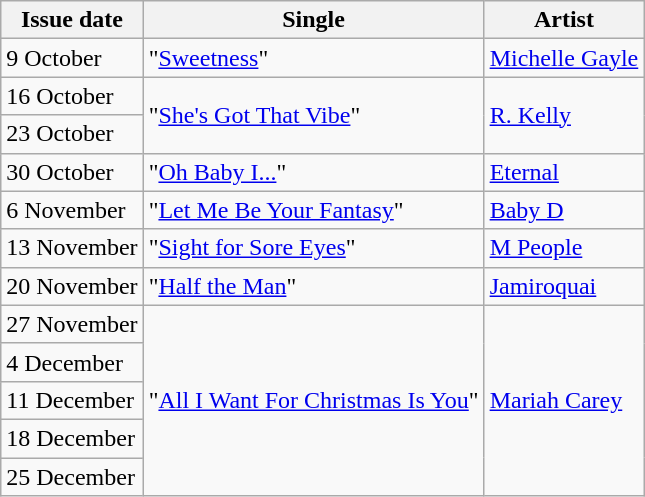<table class="wikitable plainrowheaders">
<tr>
<th scope=col>Issue date</th>
<th scope=col>Single</th>
<th scope=col>Artist</th>
</tr>
<tr>
<td>9 October</td>
<td>"<a href='#'>Sweetness</a>"</td>
<td><a href='#'>Michelle Gayle</a></td>
</tr>
<tr>
<td>16 October</td>
<td rowspan="2">"<a href='#'>She's Got That Vibe</a>"</td>
<td rowspan="2"><a href='#'>R. Kelly</a></td>
</tr>
<tr>
<td>23 October</td>
</tr>
<tr>
<td>30 October</td>
<td>"<a href='#'>Oh Baby I...</a>"</td>
<td><a href='#'>Eternal</a></td>
</tr>
<tr>
<td>6 November</td>
<td>"<a href='#'>Let Me Be Your Fantasy</a>"</td>
<td><a href='#'>Baby D</a></td>
</tr>
<tr>
<td>13 November</td>
<td>"<a href='#'>Sight for Sore Eyes</a>"</td>
<td><a href='#'>M People</a></td>
</tr>
<tr>
<td>20 November</td>
<td>"<a href='#'>Half the Man</a>"</td>
<td><a href='#'>Jamiroquai</a></td>
</tr>
<tr>
<td>27 November</td>
<td rowspan="5">"<a href='#'>All I Want For Christmas Is You</a>"</td>
<td rowspan="5"><a href='#'>Mariah Carey</a></td>
</tr>
<tr>
<td>4 December</td>
</tr>
<tr>
<td>11 December</td>
</tr>
<tr>
<td>18 December</td>
</tr>
<tr>
<td>25 December</td>
</tr>
</table>
